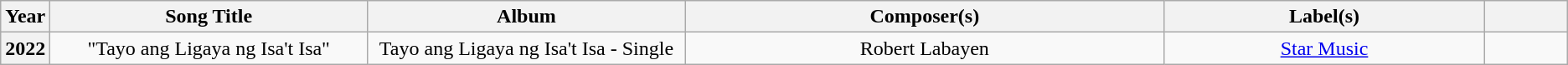<table class="wikitable plainrowheaders" style="text-align:center;">
<tr>
<th scope="col" rowspan="1" style="width:1em;">Year</th>
<th scope="col" rowspan="1" style="width:20em;">Song Title</th>
<th scope="col" rowspan="1" style="width:20em;">Album</th>
<th scope="col" rowspan="1" style="width:30em;">Composer(s)</th>
<th scope="col" rowspan="1" style="width:20em;">Label(s)</th>
<th scope="col" rowspan="1" style="width:5em;"></th>
</tr>
<tr>
<th rowspan="1">2022</th>
<td scope="row">"Tayo ang Ligaya ng Isa't Isa"</td>
<td>Tayo ang Ligaya ng Isa't Isa - Single</td>
<td>Robert Labayen</td>
<td><a href='#'>Star Music</a></td>
<td></td>
</tr>
</table>
